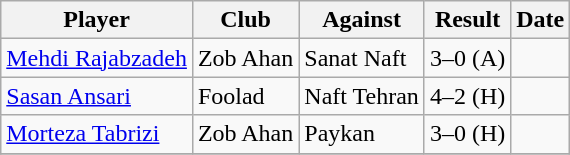<table class="wikitable sortable">
<tr>
<th>Player</th>
<th>Club</th>
<th>Against</th>
<th align=center>Result</th>
<th>Date</th>
</tr>
<tr>
<td> <a href='#'>Mehdi Rajabzadeh</a></td>
<td>Zob Ahan</td>
<td>Sanat Naft</td>
<td align=center>3–0 (A)</td>
<td></td>
</tr>
<tr>
<td> <a href='#'>Sasan Ansari</a></td>
<td>Foolad</td>
<td>Naft Tehran</td>
<td align=center>4–2 (H)</td>
<td></td>
</tr>
<tr>
<td> <a href='#'>Morteza Tabrizi</a></td>
<td>Zob Ahan</td>
<td>Paykan</td>
<td align=center>3–0 (H)</td>
<td></td>
</tr>
<tr>
</tr>
</table>
